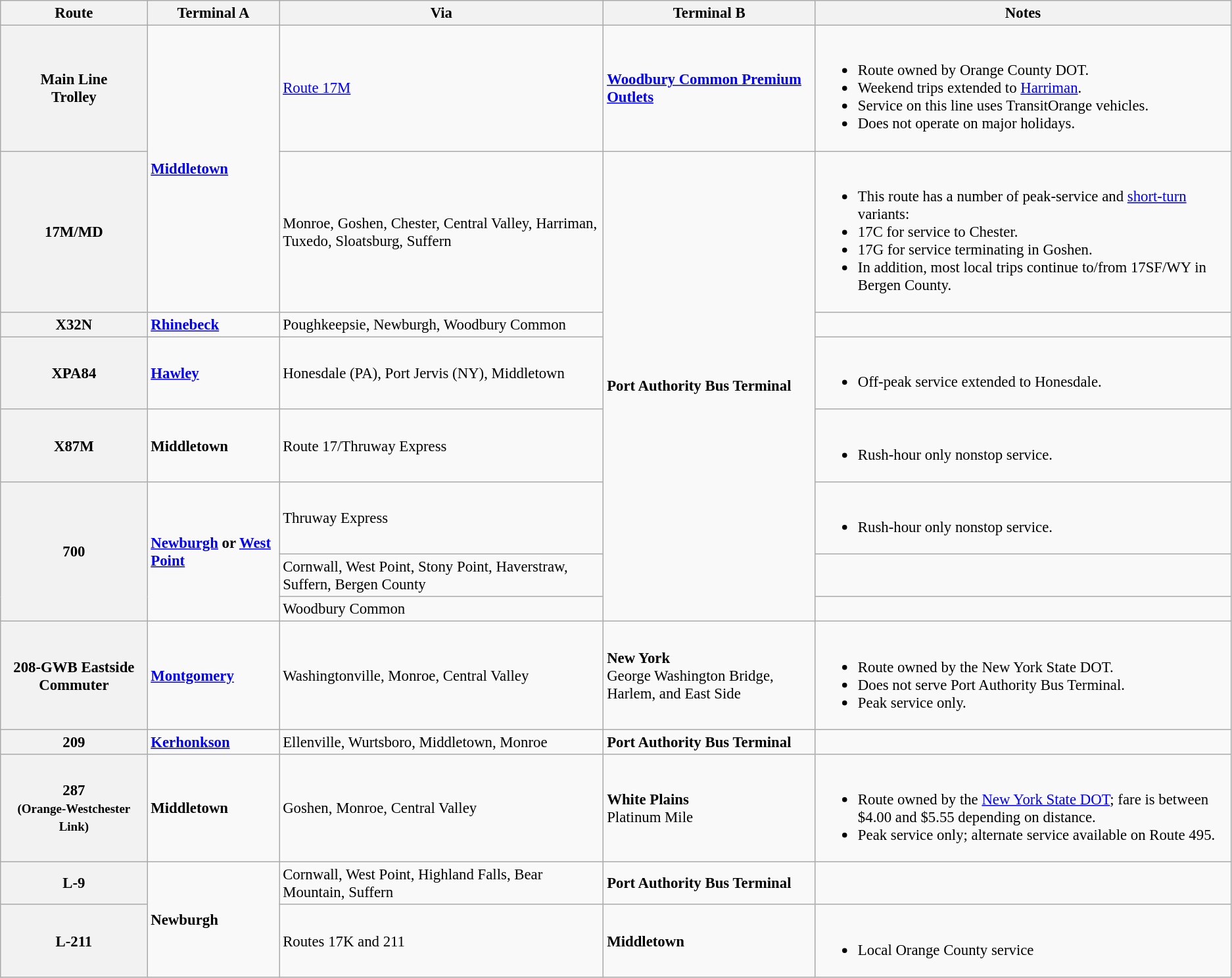<table class="wikitable" style="font-size: 95%;" |>
<tr>
<th>Route</th>
<th>Terminal A</th>
<th>Via</th>
<th>Terminal B</th>
<th>Notes</th>
</tr>
<tr>
<th><div>Main Line<br>Trolley</div></th>
<td rowspan="2"><strong><a href='#'>Middletown</a></strong></td>
<td><a href='#'>Route 17M</a></td>
<td><strong><a href='#'>Woodbury Common Premium Outlets</a></strong></td>
<td><br><ul><li>Route owned by Orange County DOT.</li><li>Weekend trips extended to <a href='#'>Harriman</a>.</li><li>Service on this line uses TransitOrange vehicles.</li><li>Does not operate on major holidays.</li></ul></td>
</tr>
<tr>
<th><div>17M/MD</div></th>
<td>Monroe, Goshen, Chester, Central Valley, Harriman, Tuxedo, Sloatsburg, Suffern</td>
<td rowspan="7"><strong>Port Authority Bus Terminal</strong></td>
<td><br><ul><li>This route has a number of peak-service and <a href='#'>short-turn</a> variants:</li><li>17C for service to Chester.</li><li>17G for service terminating in Goshen.</li><li>In addition, most local trips continue to/from 17SF/WY in Bergen County.</li></ul></td>
</tr>
<tr>
<th><div>X32N</div></th>
<td><strong><a href='#'>Rhinebeck</a></strong></td>
<td>Poughkeepsie, Newburgh, Woodbury Common</td>
<td></td>
</tr>
<tr>
<th><div>XPA84</div></th>
<td><strong><a href='#'>Hawley</a></strong></td>
<td>Honesdale (PA), Port Jervis (NY), Middletown</td>
<td><br><ul><li>Off-peak service extended to Honesdale.</li></ul></td>
</tr>
<tr>
<th><div>X87M</div></th>
<td><strong>Middletown</strong></td>
<td>Route 17/Thruway Express</td>
<td><br><ul><li>Rush-hour only nonstop service.</li></ul></td>
</tr>
<tr>
<th rowspan="3">700</th>
<td rowspan="3"><strong><a href='#'>Newburgh</a> or <a href='#'>West Point</a></strong></td>
<td>Thruway Express</td>
<td><br><ul><li>Rush-hour only nonstop service.</li></ul></td>
</tr>
<tr>
<td>Cornwall, West Point, Stony Point, Haverstraw, Suffern, Bergen County</td>
<td></td>
</tr>
<tr>
<td>Woodbury Common</td>
<td></td>
</tr>
<tr>
<th><div>208-GWB Eastside Commuter</div></th>
<td><strong><a href='#'>Montgomery</a></strong></td>
<td>Washingtonville, Monroe, Central Valley</td>
<td><strong>New York</strong><br>George Washington Bridge, Harlem, and East Side</td>
<td><br><ul><li>Route owned by the New York State DOT.</li><li>Does not serve Port Authority Bus Terminal.</li><li>Peak service only.</li></ul></td>
</tr>
<tr>
<th><div>209</div></th>
<td><strong><a href='#'>Kerhonkson</a></strong></td>
<td>Ellenville, Wurtsboro, Middletown, Monroe</td>
<td><strong>Port Authority Bus Terminal</strong></td>
<td></td>
</tr>
<tr>
<th><div>287<br><small>(Orange-Westchester Link)</small></div></th>
<td><strong>Middletown</strong></td>
<td>Goshen, Monroe, Central Valley</td>
<td><strong>White Plains</strong><br>Platinum Mile</td>
<td><br><ul><li>Route owned by the <a href='#'>New York State DOT</a>; fare is between $4.00 and $5.55 depending on distance.</li><li>Peak service only; alternate service available on Route 495.</li></ul></td>
</tr>
<tr>
<th><div>L-9</div></th>
<td rowspan="2"><strong>Newburgh</strong></td>
<td>Cornwall, West Point, Highland Falls, Bear Mountain, Suffern</td>
<td><strong>Port Authority Bus Terminal</strong></td>
<td></td>
</tr>
<tr>
<th><div>L-211</div></th>
<td>Routes 17K and 211</td>
<td><strong>Middletown</strong></td>
<td><br><ul><li>Local Orange County service</li></ul></td>
</tr>
</table>
